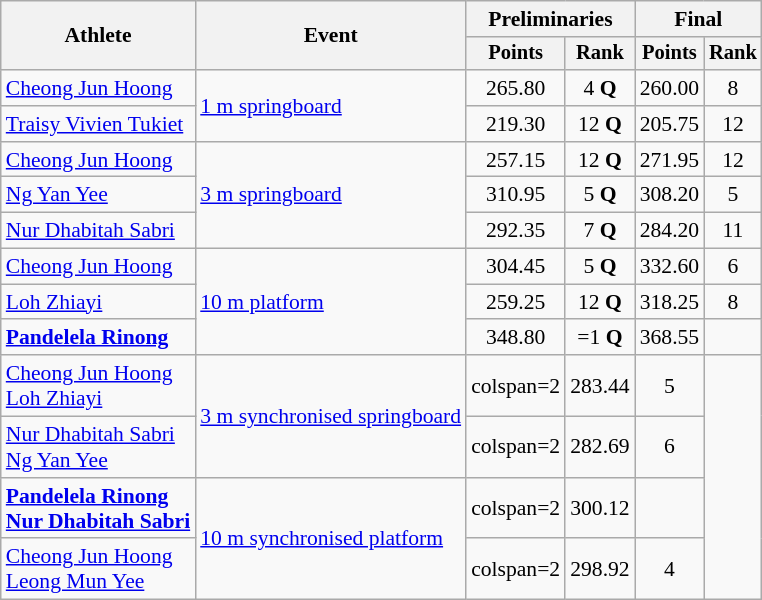<table class="wikitable" style="font-size:90%;">
<tr>
<th rowspan=2>Athlete</th>
<th rowspan=2>Event</th>
<th colspan=2>Preliminaries</th>
<th colspan=2>Final</th>
</tr>
<tr style="font-size:95%">
<th>Points</th>
<th>Rank</th>
<th>Points</th>
<th>Rank</th>
</tr>
<tr align=center>
<td align=left><a href='#'>Cheong Jun Hoong</a></td>
<td align=left rowspan=2><a href='#'>1 m springboard</a></td>
<td>265.80</td>
<td>4 <strong>Q</strong></td>
<td>260.00</td>
<td>8</td>
</tr>
<tr align=center>
<td align=left><a href='#'>Traisy Vivien Tukiet</a></td>
<td>219.30</td>
<td>12 <strong>Q</strong></td>
<td>205.75</td>
<td>12</td>
</tr>
<tr align=center>
<td align=left><a href='#'>Cheong Jun Hoong</a></td>
<td align=left rowspan=3><a href='#'>3 m springboard</a></td>
<td>257.15</td>
<td>12 <strong>Q</strong></td>
<td>271.95</td>
<td>12</td>
</tr>
<tr align=center>
<td align=left><a href='#'>Ng Yan Yee</a></td>
<td>310.95</td>
<td>5 <strong>Q</strong></td>
<td>308.20</td>
<td>5</td>
</tr>
<tr align=center>
<td align=left><a href='#'>Nur Dhabitah Sabri</a></td>
<td>292.35</td>
<td>7 <strong>Q</strong></td>
<td>284.20</td>
<td>11</td>
</tr>
<tr align=center>
<td align=left><a href='#'>Cheong Jun Hoong</a></td>
<td align=left rowspan=3><a href='#'>10 m platform</a></td>
<td>304.45</td>
<td>5 <strong>Q</strong></td>
<td>332.60</td>
<td>6</td>
</tr>
<tr align=center>
<td align=left><a href='#'>Loh Zhiayi</a></td>
<td>259.25</td>
<td>12 <strong>Q</strong></td>
<td>318.25</td>
<td>8</td>
</tr>
<tr align=center>
<td align=left><strong><a href='#'>Pandelela Rinong</a></strong></td>
<td>348.80</td>
<td>=1 <strong>Q</strong></td>
<td>368.55</td>
<td></td>
</tr>
<tr align=center>
<td align=left><a href='#'>Cheong Jun Hoong</a><br><a href='#'>Loh Zhiayi</a></td>
<td align=left rowspan=2><a href='#'>3 m synchronised springboard</a></td>
<td>colspan=2 </td>
<td>283.44</td>
<td>5</td>
</tr>
<tr align=center>
<td align=left><a href='#'>Nur Dhabitah Sabri</a><br><a href='#'>Ng Yan Yee</a></td>
<td>colspan=2 </td>
<td>282.69</td>
<td>6</td>
</tr>
<tr align=center>
<td align=left><strong><a href='#'>Pandelela Rinong</a><br><a href='#'>Nur Dhabitah Sabri</a></strong></td>
<td align=left rowspan=2><a href='#'>10 m synchronised platform</a></td>
<td>colspan=2 </td>
<td>300.12</td>
<td></td>
</tr>
<tr align=center>
<td align=left><a href='#'>Cheong Jun Hoong</a><br><a href='#'>Leong Mun Yee</a></td>
<td>colspan=2 </td>
<td>298.92</td>
<td>4</td>
</tr>
</table>
